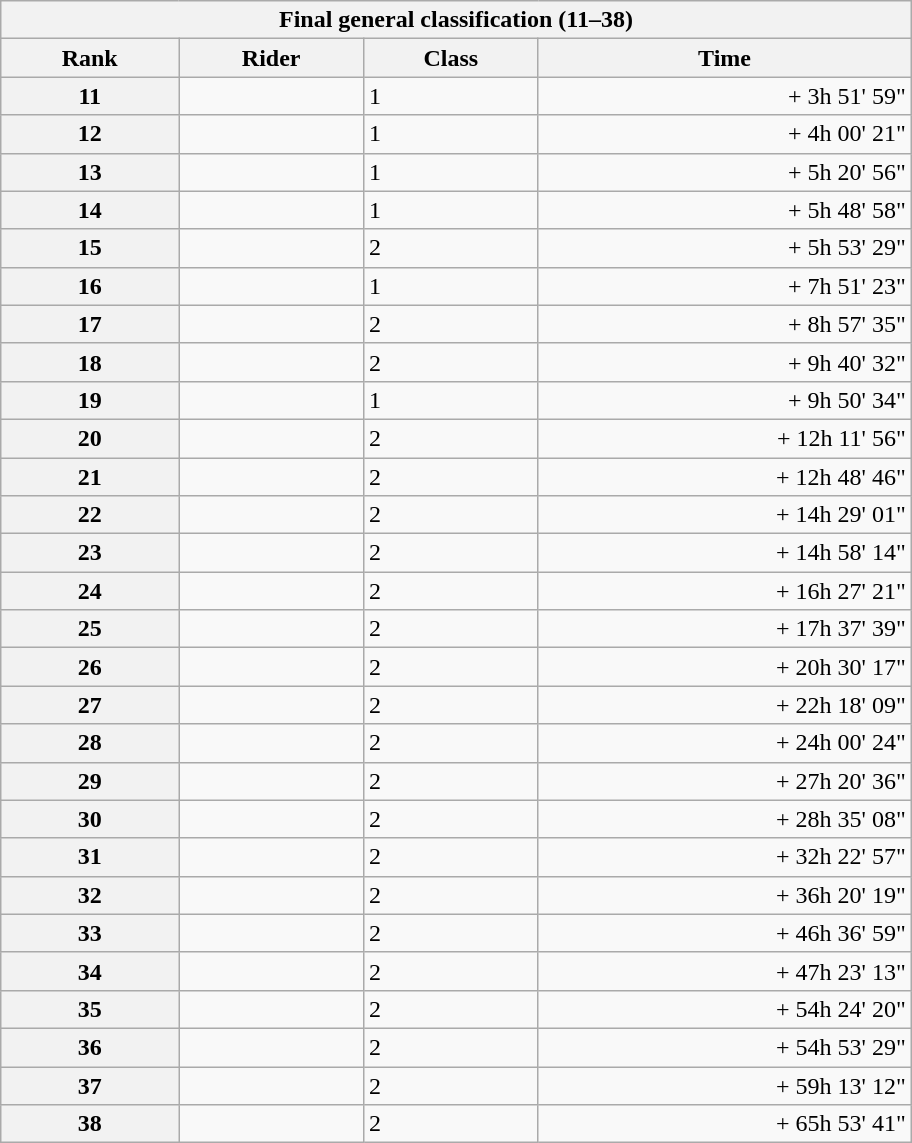<table class="collapsible collapsed wikitable" style="width:38em;margin-top:-1px;">
<tr>
<th scope="col" colspan="4">Final general classification (11–38)</th>
</tr>
<tr>
<th scope="col">Rank</th>
<th scope="col">Rider</th>
<th>Class</th>
<th scope="col">Time</th>
</tr>
<tr>
<th scope="row">11</th>
<td></td>
<td>1</td>
<td style="text-align:right;">+ 3h 51' 59"</td>
</tr>
<tr>
<th scope="row">12</th>
<td></td>
<td>1</td>
<td style="text-align:right;">+ 4h 00' 21"</td>
</tr>
<tr>
<th scope="row">13</th>
<td></td>
<td>1</td>
<td style="text-align:right;">+ 5h 20' 56"</td>
</tr>
<tr>
<th scope="row">14</th>
<td></td>
<td>1</td>
<td style="text-align:right;">+ 5h 48' 58"</td>
</tr>
<tr>
<th scope="row">15</th>
<td></td>
<td>2</td>
<td style="text-align:right;">+ 5h 53' 29"</td>
</tr>
<tr>
<th scope="row">16</th>
<td></td>
<td>1</td>
<td style="text-align:right;">+ 7h 51' 23"</td>
</tr>
<tr>
<th scope="row">17</th>
<td></td>
<td>2</td>
<td style="text-align:right;">+ 8h 57' 35"</td>
</tr>
<tr>
<th scope="row">18</th>
<td></td>
<td>2</td>
<td style="text-align:right;">+ 9h 40' 32"</td>
</tr>
<tr>
<th scope="row">19</th>
<td></td>
<td>1</td>
<td style="text-align:right;">+ 9h 50' 34"</td>
</tr>
<tr>
<th scope="row">20</th>
<td></td>
<td>2</td>
<td style="text-align:right;">+ 12h 11' 56"</td>
</tr>
<tr>
<th scope="row">21</th>
<td></td>
<td>2</td>
<td style="text-align:right;">+ 12h 48' 46"</td>
</tr>
<tr>
<th scope="row">22</th>
<td></td>
<td>2</td>
<td style="text-align:right;">+ 14h 29' 01"</td>
</tr>
<tr>
<th scope="row">23</th>
<td></td>
<td>2</td>
<td style="text-align:right;">+ 14h 58' 14"</td>
</tr>
<tr>
<th scope="row">24</th>
<td></td>
<td>2</td>
<td style="text-align:right;">+ 16h 27' 21"</td>
</tr>
<tr>
<th scope="row">25</th>
<td></td>
<td>2</td>
<td style="text-align:right;">+ 17h 37' 39"</td>
</tr>
<tr>
<th scope="row">26</th>
<td></td>
<td>2</td>
<td style="text-align:right;">+ 20h 30' 17"</td>
</tr>
<tr>
<th scope="row">27</th>
<td></td>
<td>2</td>
<td style="text-align:right;">+ 22h 18' 09"</td>
</tr>
<tr>
<th scope="row">28</th>
<td></td>
<td>2</td>
<td style="text-align:right;">+ 24h 00' 24"</td>
</tr>
<tr>
<th scope="row">29</th>
<td></td>
<td>2</td>
<td style="text-align:right;">+ 27h 20' 36"</td>
</tr>
<tr>
<th scope="row">30</th>
<td></td>
<td>2</td>
<td style="text-align:right;">+ 28h 35' 08"</td>
</tr>
<tr>
<th scope="row">31</th>
<td></td>
<td>2</td>
<td style="text-align:right;">+ 32h 22' 57"</td>
</tr>
<tr>
<th scope="row">32</th>
<td></td>
<td>2</td>
<td style="text-align:right;">+ 36h 20' 19"</td>
</tr>
<tr>
<th scope="row">33</th>
<td></td>
<td>2</td>
<td style="text-align:right;">+ 46h 36' 59"</td>
</tr>
<tr>
<th scope="row">34</th>
<td></td>
<td>2</td>
<td style="text-align:right;">+ 47h 23' 13"</td>
</tr>
<tr>
<th scope="row">35</th>
<td></td>
<td>2</td>
<td style="text-align:right;">+ 54h 24' 20"</td>
</tr>
<tr>
<th scope="row">36</th>
<td></td>
<td>2</td>
<td style="text-align:right;">+ 54h 53' 29"</td>
</tr>
<tr>
<th scope="row">37</th>
<td></td>
<td>2</td>
<td style="text-align:right;">+ 59h 13' 12"</td>
</tr>
<tr>
<th scope="row">38</th>
<td></td>
<td>2</td>
<td style="text-align:right;">+ 65h 53' 41"</td>
</tr>
</table>
